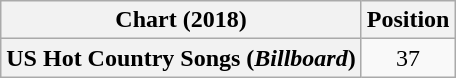<table class="wikitable sortable plainrowheaders" style="text-align:center">
<tr>
<th scope="col">Chart (2018)</th>
<th scope="col">Position</th>
</tr>
<tr>
<th scope="row">US Hot Country Songs (<em>Billboard</em>)</th>
<td>37</td>
</tr>
</table>
